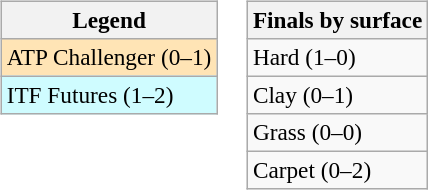<table>
<tr valign=top>
<td><br><table class=wikitable style=font-size:97%>
<tr>
<th>Legend</th>
</tr>
<tr bgcolor=moccasin>
<td>ATP Challenger (0–1)</td>
</tr>
<tr bgcolor=cffcff>
<td>ITF Futures (1–2)</td>
</tr>
</table>
</td>
<td><br><table class=wikitable style=font-size:97%>
<tr>
<th>Finals by surface</th>
</tr>
<tr>
<td>Hard (1–0)</td>
</tr>
<tr>
<td>Clay (0–1)</td>
</tr>
<tr>
<td>Grass (0–0)</td>
</tr>
<tr>
<td>Carpet (0–2)</td>
</tr>
</table>
</td>
</tr>
</table>
